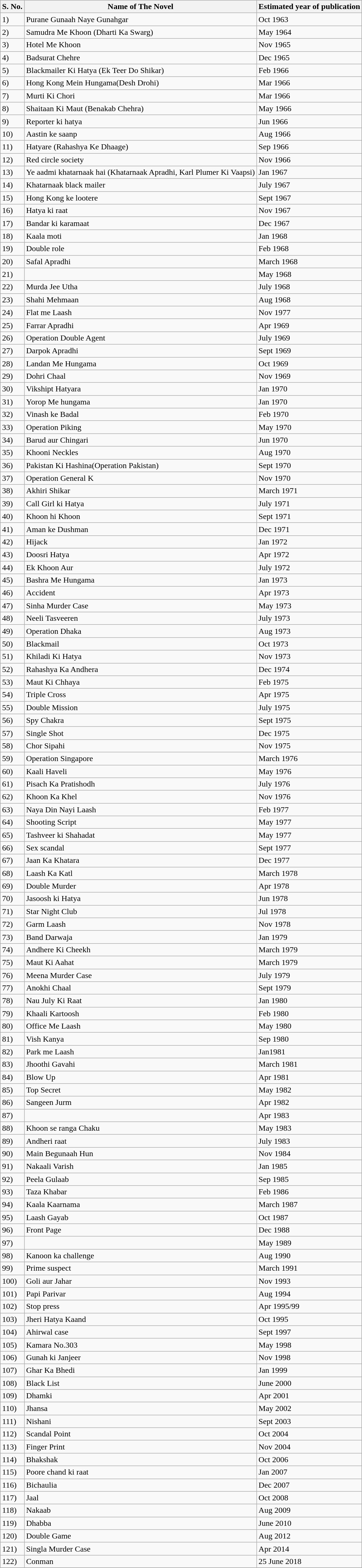<table class="wikitable">
<tr>
<th>S. No.</th>
<th>Name of The Novel</th>
<th>Estimated year of publication</th>
</tr>
<tr>
<td>1)</td>
<td>Purane Gunaah Naye Gunahgar</td>
<td>Oct 1963</td>
</tr>
<tr>
<td>2)</td>
<td>Samudra Me Khoon (Dharti Ka Swarg)</td>
<td>May 1964</td>
</tr>
<tr>
<td>3)</td>
<td>Hotel Me Khoon</td>
<td>Nov 1965</td>
</tr>
<tr>
<td>4)</td>
<td>Badsurat Chehre</td>
<td>Dec 1965</td>
</tr>
<tr>
<td>5)</td>
<td>Blackmailer Ki Hatya (Ek Teer Do Shikar)</td>
<td>Feb 1966</td>
</tr>
<tr>
<td>6)</td>
<td>Hong Kong Mein Hungama(Desh Drohi)</td>
<td>Mar 1966</td>
</tr>
<tr>
<td>7)</td>
<td>Murti Ki Chori</td>
<td>Mar 1966</td>
</tr>
<tr>
<td>8)</td>
<td>Shaitaan Ki Maut (Benakab Chehra)</td>
<td>May 1966</td>
</tr>
<tr>
<td>9)</td>
<td>Reporter ki hatya</td>
<td>Jun 1966</td>
</tr>
<tr>
<td>10)</td>
<td>Aastin ke saanp</td>
<td>Aug 1966</td>
</tr>
<tr>
<td>11)</td>
<td>Hatyare (Rahashya Ke Dhaage)</td>
<td>Sep 1966</td>
</tr>
<tr>
<td>12)</td>
<td>Red circle society</td>
<td>Nov 1966</td>
</tr>
<tr>
<td>13)</td>
<td>Ye aadmi khatarnaak hai (Khatarnaak Apradhi, Karl Plumer Ki Vaapsi)</td>
<td>Jan 1967</td>
</tr>
<tr>
<td>14)</td>
<td>Khatarnaak black mailer</td>
<td>July 1967</td>
</tr>
<tr>
<td>15)</td>
<td>Hong Kong ke lootere</td>
<td>Sept 1967</td>
</tr>
<tr>
<td>16)</td>
<td>Hatya ki raat</td>
<td>Nov 1967</td>
</tr>
<tr>
<td>17)</td>
<td>Bandar ki karamaat</td>
<td>Dec 1967</td>
</tr>
<tr>
<td>18)</td>
<td>Kaala moti</td>
<td>Jan 1968</td>
</tr>
<tr>
<td>19)</td>
<td>Double role</td>
<td>Feb 1968</td>
</tr>
<tr>
<td>20)</td>
<td>Safal Apradhi</td>
<td>March 1968</td>
</tr>
<tr>
<td>21)</td>
<td></td>
<td>May 1968</td>
</tr>
<tr>
<td>22)</td>
<td>Murda Jee Utha</td>
<td>July 1968</td>
</tr>
<tr>
<td>23)</td>
<td>Shahi Mehmaan</td>
<td>Aug 1968</td>
</tr>
<tr>
<td>24)</td>
<td>Flat me Laash</td>
<td>Nov 1977</td>
</tr>
<tr>
<td>25)</td>
<td>Farrar Apradhi</td>
<td>Apr 1969</td>
</tr>
<tr>
<td>26)</td>
<td>Operation Double Agent</td>
<td>July 1969</td>
</tr>
<tr>
<td>27)</td>
<td>Darpok Apradhi</td>
<td>Sept 1969</td>
</tr>
<tr>
<td>28)</td>
<td>Landan Me Hungama</td>
<td>Oct 1969</td>
</tr>
<tr>
<td>29)</td>
<td>Dohri Chaal</td>
<td>Nov 1969</td>
</tr>
<tr>
<td>30)</td>
<td>Vikshipt Hatyara</td>
<td>Jan 1970</td>
</tr>
<tr>
<td>31)</td>
<td>Yorop Me hungama</td>
<td>Jan 1970</td>
</tr>
<tr>
<td>32)</td>
<td>Vinash ke Badal</td>
<td>Feb 1970</td>
</tr>
<tr>
<td>33)</td>
<td>Operation Piking</td>
<td>May 1970</td>
</tr>
<tr>
<td>34)</td>
<td>Barud aur Chingari</td>
<td>Jun 1970</td>
</tr>
<tr>
<td>35)</td>
<td>Khooni Neckles</td>
<td>Aug 1970</td>
</tr>
<tr>
<td>36)</td>
<td>Pakistan Ki Hashina(Operation Pakistan)</td>
<td>Sept 1970</td>
</tr>
<tr>
<td>37)</td>
<td>Operation General K</td>
<td>Nov 1970</td>
</tr>
<tr>
<td>38)</td>
<td>Akhiri Shikar</td>
<td>March 1971</td>
</tr>
<tr>
<td>39)</td>
<td>Call Girl ki Hatya</td>
<td>July 1971</td>
</tr>
<tr>
<td>40)</td>
<td>Khoon hi Khoon</td>
<td>Sept 1971</td>
</tr>
<tr>
<td>41)</td>
<td>Aman ke Dushman</td>
<td>Dec 1971</td>
</tr>
<tr>
<td>42)</td>
<td>Hijack</td>
<td>Jan 1972</td>
</tr>
<tr>
<td>43)</td>
<td>Doosri Hatya</td>
<td>Apr 1972</td>
</tr>
<tr>
<td>44)</td>
<td>Ek Khoon Aur</td>
<td>July 1972</td>
</tr>
<tr>
<td>45)</td>
<td>Bashra Me Hungama</td>
<td>Jan 1973</td>
</tr>
<tr>
<td>46)</td>
<td>Accident</td>
<td>Apr 1973</td>
</tr>
<tr>
<td>47)</td>
<td>Sinha Murder Case</td>
<td>May 1973</td>
</tr>
<tr>
<td>48)</td>
<td>Neeli Tasveeren</td>
<td>July 1973</td>
</tr>
<tr>
<td>49)</td>
<td>Operation Dhaka</td>
<td>Aug 1973</td>
</tr>
<tr>
<td>50)</td>
<td>Blackmail</td>
<td>Oct 1973</td>
</tr>
<tr>
<td>51)</td>
<td>Khiladi Ki Hatya</td>
<td>Nov 1973</td>
</tr>
<tr>
<td>52)</td>
<td>Rahashya Ka Andhera</td>
<td>Dec 1974</td>
</tr>
<tr>
<td>53)</td>
<td>Maut Ki Chhaya</td>
<td>Feb 1975</td>
</tr>
<tr>
<td>54)</td>
<td>Triple Cross</td>
<td>Apr 1975</td>
</tr>
<tr>
<td>55)</td>
<td>Double Mission</td>
<td>July 1975</td>
</tr>
<tr>
<td>56)</td>
<td>Spy Chakra</td>
<td>Sept 1975</td>
</tr>
<tr>
<td>57)</td>
<td>Single Shot</td>
<td>Dec 1975</td>
</tr>
<tr>
<td>58)</td>
<td>Chor Sipahi</td>
<td>Nov 1975</td>
</tr>
<tr>
<td>59)</td>
<td>Operation Singapore</td>
<td>March 1976</td>
</tr>
<tr>
<td>60)</td>
<td>Kaali Haveli</td>
<td>May 1976</td>
</tr>
<tr>
<td>61)</td>
<td>Pisach Ka Pratishodh</td>
<td>July 1976</td>
</tr>
<tr>
<td>62)</td>
<td>Khoon Ka Khel</td>
<td>Nov 1976</td>
</tr>
<tr>
<td>63)</td>
<td>Naya Din Nayi Laash</td>
<td>Feb 1977</td>
</tr>
<tr>
<td>64)</td>
<td>Shooting Script</td>
<td>May 1977</td>
</tr>
<tr>
<td>65)</td>
<td>Tashveer ki Shahadat</td>
<td>May 1977</td>
</tr>
<tr>
<td>66)</td>
<td>Sex scandal</td>
<td>Sept 1977</td>
</tr>
<tr>
<td>67)</td>
<td>Jaan Ka Khatara</td>
<td>Dec 1977</td>
</tr>
<tr>
<td>68)</td>
<td>Laash Ka Katl</td>
<td>March 1978</td>
</tr>
<tr>
<td>69)</td>
<td>Double Murder</td>
<td>Apr 1978</td>
</tr>
<tr>
<td>70)</td>
<td>Jasoosh ki Hatya</td>
<td>Jun 1978</td>
</tr>
<tr>
<td>71)</td>
<td>Star Night Club</td>
<td>Jul 1978</td>
</tr>
<tr>
<td>72)</td>
<td>Garm Laash</td>
<td>Nov 1978</td>
</tr>
<tr>
<td>73)</td>
<td>Band Darwaja</td>
<td>Jan 1979</td>
</tr>
<tr>
<td>74)</td>
<td>Andhere Ki Cheekh</td>
<td>March 1979</td>
</tr>
<tr>
<td>75)</td>
<td>Maut Ki Aahat</td>
<td>March 1979</td>
</tr>
<tr>
<td>76)</td>
<td>Meena Murder Case</td>
<td>July 1979</td>
</tr>
<tr>
<td>77)</td>
<td>Anokhi Chaal</td>
<td>Sept 1979</td>
</tr>
<tr>
<td>78)</td>
<td>Nau July Ki Raat</td>
<td>Jan 1980</td>
</tr>
<tr>
<td>79)</td>
<td>Khaali Kartoosh</td>
<td>Feb 1980</td>
</tr>
<tr>
<td>80)</td>
<td>Office Me Laash</td>
<td>May 1980</td>
</tr>
<tr>
<td>81)</td>
<td>Vish Kanya</td>
<td>Sep 1980</td>
</tr>
<tr>
<td>82)</td>
<td>Park me Laash</td>
<td>Jan1981</td>
</tr>
<tr>
<td>83)</td>
<td>Jhoothi Gavahi</td>
<td>March 1981</td>
</tr>
<tr>
<td>84)</td>
<td>Blow Up</td>
<td>Apr 1981</td>
</tr>
<tr>
<td>85)</td>
<td>Top Secret</td>
<td>May 1982</td>
</tr>
<tr>
<td>86)</td>
<td>Sangeen Jurm</td>
<td>Apr 1982</td>
</tr>
<tr>
<td>87)</td>
<td></td>
<td>Apr 1983</td>
</tr>
<tr>
<td>88)</td>
<td>Khoon se ranga Chaku</td>
<td>May 1983</td>
</tr>
<tr>
<td>89)</td>
<td>Andheri raat</td>
<td>July 1983</td>
</tr>
<tr>
<td>90)</td>
<td>Main Begunaah Hun</td>
<td>Nov 1984</td>
</tr>
<tr>
<td>91)</td>
<td>Nakaali Varish</td>
<td>Jan 1985</td>
</tr>
<tr>
<td>92)</td>
<td>Peela Gulaab</td>
<td>Sep 1985</td>
</tr>
<tr>
<td>93)</td>
<td>Taza Khabar</td>
<td>Feb 1986</td>
</tr>
<tr>
<td>94)</td>
<td>Kaala Kaarnama</td>
<td>March 1987</td>
</tr>
<tr>
<td>95)</td>
<td>Laash Gayab</td>
<td>Oct 1987</td>
</tr>
<tr>
<td>96)</td>
<td>Front Page</td>
<td>Dec 1988</td>
</tr>
<tr>
<td>97)</td>
<td></td>
<td>May 1989</td>
</tr>
<tr>
<td>98)</td>
<td>Kanoon ka challenge</td>
<td>Aug 1990</td>
</tr>
<tr>
<td>99)</td>
<td>Prime suspect</td>
<td>March 1991</td>
</tr>
<tr>
<td>100)</td>
<td>Goli aur Jahar</td>
<td>Nov 1993</td>
</tr>
<tr>
<td>101)</td>
<td>Papi Parivar</td>
<td>Aug 1994</td>
</tr>
<tr>
<td>102)</td>
<td>Stop press</td>
<td>Apr 1995/99</td>
</tr>
<tr>
<td>103)</td>
<td>Jheri Hatya Kaand</td>
<td>Oct 1995</td>
</tr>
<tr>
<td>104)</td>
<td>Ahirwal case</td>
<td>Sept 1997</td>
</tr>
<tr>
<td>105)</td>
<td>Kamara No.303</td>
<td>May 1998</td>
</tr>
<tr>
<td>106)</td>
<td>Gunah ki Janjeer</td>
<td>Nov 1998</td>
</tr>
<tr>
<td>107)</td>
<td>Ghar Ka Bhedi</td>
<td>Jan 1999</td>
</tr>
<tr>
<td>108)</td>
<td>Black List</td>
<td>June 2000</td>
</tr>
<tr>
<td>109)</td>
<td>Dhamki</td>
<td>Apr 2001</td>
</tr>
<tr>
<td>110)</td>
<td>Jhansa</td>
<td>May 2002</td>
</tr>
<tr>
<td>111)</td>
<td>Nishani</td>
<td>Sept 2003</td>
</tr>
<tr>
<td>112)</td>
<td>Scandal Point</td>
<td>Oct 2004</td>
</tr>
<tr>
<td>113)</td>
<td>Finger Print</td>
<td>Nov 2004</td>
</tr>
<tr>
<td>114)</td>
<td>Bhakshak</td>
<td>Oct 2006</td>
</tr>
<tr>
<td>115)</td>
<td>Poore chand ki raat</td>
<td>Jan 2007</td>
</tr>
<tr>
<td>116)</td>
<td>Bichaulia</td>
<td>Dec 2007</td>
</tr>
<tr>
<td>117)</td>
<td>Jaal</td>
<td>Oct 2008</td>
</tr>
<tr>
<td>118)</td>
<td>Nakaab</td>
<td>Aug 2009</td>
</tr>
<tr>
<td>119)</td>
<td>Dhabba</td>
<td>June 2010</td>
</tr>
<tr>
<td>120)</td>
<td>Double Game</td>
<td>Aug 2012</td>
</tr>
<tr>
<td>121)</td>
<td>Singla Murder Case</td>
<td>Apr 2014</td>
</tr>
<tr>
<td>122)</td>
<td>Conman</td>
<td>25 June 2018</td>
</tr>
<tr>
</tr>
</table>
